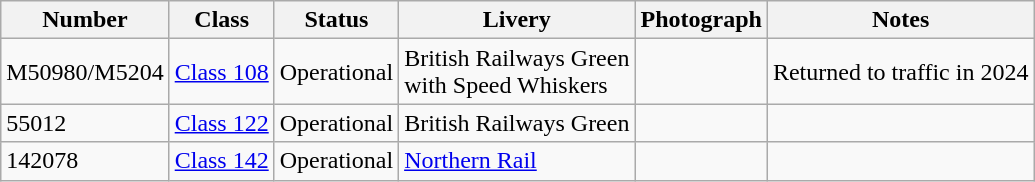<table class="wikitable">
<tr>
<th>Number</th>
<th>Class</th>
<th>Status</th>
<th>Livery</th>
<th>Photograph</th>
<th>Notes</th>
</tr>
<tr>
<td>M50980/M5204</td>
<td><a href='#'>Class 108</a></td>
<td>Operational</td>
<td>British Railways Green<br>with Speed Whiskers</td>
<td></td>
<td>Returned to traffic in 2024</td>
</tr>
<tr>
<td>55012</td>
<td><a href='#'>Class 122</a></td>
<td>Operational</td>
<td>British Railways Green</td>
<td></td>
<td></td>
</tr>
<tr>
<td>142078</td>
<td><a href='#'>Class 142</a></td>
<td>Operational</td>
<td><a href='#'>Northern Rail</a></td>
<td></td>
<td></td>
</tr>
</table>
